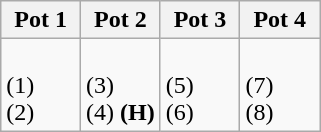<table class="wikitable">
<tr>
<th width=25%>Pot 1</th>
<th width=25%>Pot 2</th>
<th width=25%>Pot 3</th>
<th width=25%>Pot 4</th>
</tr>
<tr>
<td><br> (1) <br>
 (2)</td>
<td><br> (3) <br>
 (4) <strong>(H)</strong></td>
<td><br> (5) <br>
 (6)</td>
<td><br> (7) <br>
 (8)</td>
</tr>
</table>
